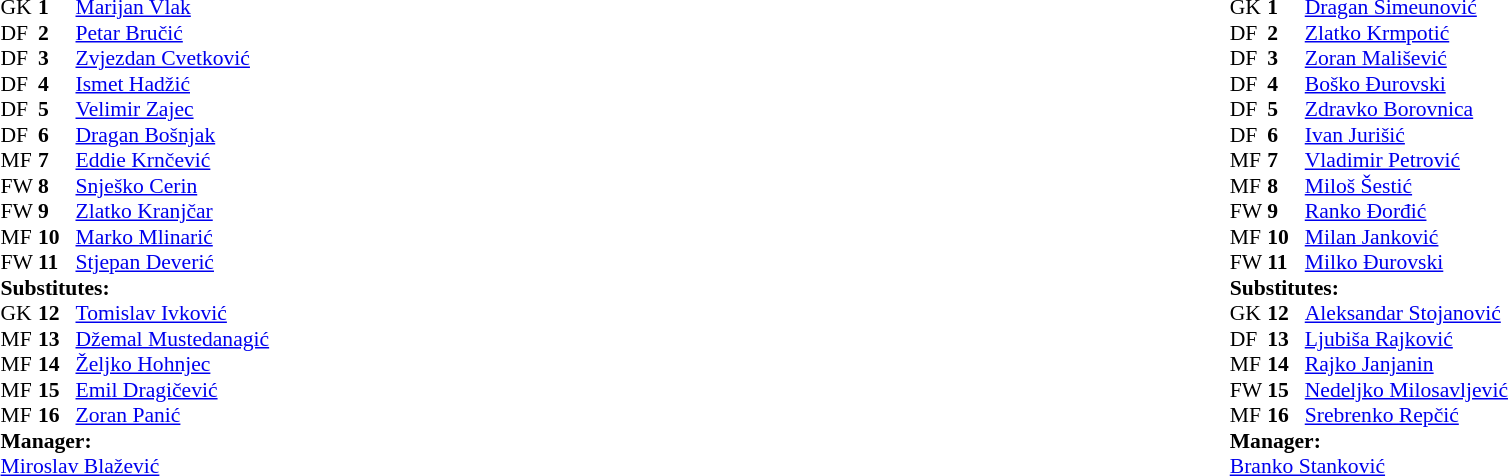<table width="100%">
<tr>
<td valign="top" width="50%"><br><table style="font-size: 90%" cellspacing="0" cellpadding="0">
<tr>
<td colspan="4"></td>
</tr>
<tr>
<th width="25"></th>
<th width="25"></th>
<th width="200"></th>
<th></th>
</tr>
<tr>
<td>GK</td>
<td><strong>1</strong></td>
<td> <a href='#'>Marijan Vlak</a></td>
<td></td>
</tr>
<tr>
<td>DF</td>
<td><strong>2</strong></td>
<td> <a href='#'>Petar Bručić</a></td>
</tr>
<tr>
<td>DF</td>
<td><strong>3</strong></td>
<td> <a href='#'>Zvjezdan Cvetković</a></td>
</tr>
<tr>
<td>DF</td>
<td><strong>4</strong></td>
<td> <a href='#'>Ismet Hadžić</a></td>
<td></td>
</tr>
<tr>
<td>DF</td>
<td><strong>5</strong></td>
<td> <a href='#'>Velimir Zajec</a></td>
</tr>
<tr>
<td>DF</td>
<td><strong>6</strong></td>
<td> <a href='#'>Dragan Bošnjak</a></td>
</tr>
<tr>
<td>MF</td>
<td><strong>7</strong></td>
<td> <a href='#'>Eddie Krnčević</a></td>
</tr>
<tr>
<td>FW</td>
<td><strong>8</strong></td>
<td> <a href='#'>Snješko Cerin</a></td>
</tr>
<tr>
<td>FW</td>
<td><strong>9</strong></td>
<td> <a href='#'>Zlatko Kranjčar</a></td>
</tr>
<tr>
<td>MF</td>
<td><strong>10</strong></td>
<td> <a href='#'>Marko Mlinarić</a></td>
</tr>
<tr>
<td>FW</td>
<td><strong>11</strong></td>
<td> <a href='#'>Stjepan Deverić</a></td>
</tr>
<tr>
<td colspan=4><strong>Substitutes:</strong></td>
</tr>
<tr>
<td>GK</td>
<td><strong>12</strong></td>
<td> <a href='#'>Tomislav Ivković</a></td>
<td></td>
</tr>
<tr>
<td>MF</td>
<td><strong>13</strong></td>
<td> <a href='#'>Džemal Mustedanagić</a></td>
<td></td>
</tr>
<tr>
<td>MF</td>
<td><strong>14</strong></td>
<td> <a href='#'>Željko Hohnjec</a></td>
<td></td>
</tr>
<tr>
<td>MF</td>
<td><strong>15</strong></td>
<td> <a href='#'>Emil Dragičević</a></td>
<td></td>
</tr>
<tr>
<td>MF</td>
<td><strong>16</strong></td>
<td> <a href='#'>Zoran Panić</a></td>
<td></td>
</tr>
<tr>
<td colspan=4><strong>Manager:</strong></td>
</tr>
<tr>
<td colspan="4"> <a href='#'>Miroslav Blažević</a></td>
</tr>
</table>
</td>
<td valign="top" width="50%"><br><table style="font-size: 90%" cellspacing="0" cellpadding="0" align="center">
<tr>
<td colspan="4"></td>
</tr>
<tr>
<th width="25"></th>
<th width="25"></th>
<th width="200"></th>
<th></th>
</tr>
<tr>
<td>GK</td>
<td><strong>1</strong></td>
<td> <a href='#'>Dragan Simeunović</a></td>
<td></td>
</tr>
<tr>
<td>DF</td>
<td><strong>2</strong></td>
<td> <a href='#'>Zlatko Krmpotić</a></td>
</tr>
<tr>
<td>DF</td>
<td><strong>3</strong></td>
<td> <a href='#'>Zoran Mališević</a></td>
</tr>
<tr>
<td>DF</td>
<td><strong>4</strong></td>
<td> <a href='#'>Boško Đurovski</a></td>
</tr>
<tr>
<td>DF</td>
<td><strong>5</strong></td>
<td> <a href='#'>Zdravko Borovnica</a></td>
</tr>
<tr>
<td>DF</td>
<td><strong>6</strong></td>
<td> <a href='#'>Ivan Jurišić</a></td>
<td></td>
</tr>
<tr>
<td>MF</td>
<td><strong>7</strong></td>
<td> <a href='#'>Vladimir Petrović</a></td>
</tr>
<tr>
<td>MF</td>
<td><strong>8</strong></td>
<td> <a href='#'>Miloš Šestić</a></td>
</tr>
<tr>
<td>FW</td>
<td><strong>9</strong></td>
<td> <a href='#'>Ranko Đorđić</a></td>
</tr>
<tr>
<td>MF</td>
<td><strong>10</strong></td>
<td> <a href='#'>Milan Janković</a></td>
</tr>
<tr>
<td>FW</td>
<td><strong>11</strong></td>
<td> <a href='#'>Milko Đurovski</a></td>
<td></td>
</tr>
<tr>
<td colspan=4><strong>Substitutes:</strong></td>
</tr>
<tr>
<td>GK</td>
<td><strong>12</strong></td>
<td> <a href='#'>Aleksandar Stojanović</a></td>
<td></td>
</tr>
<tr>
<td>DF</td>
<td><strong>13</strong></td>
<td> <a href='#'>Ljubiša Rajković</a></td>
<td></td>
</tr>
<tr>
<td>MF</td>
<td><strong>14</strong></td>
<td> <a href='#'>Rajko Janjanin</a></td>
<td></td>
</tr>
<tr>
<td>FW</td>
<td><strong>15</strong></td>
<td> <a href='#'>Nedeljko Milosavljević</a></td>
</tr>
<tr>
<td>MF</td>
<td><strong>16</strong></td>
<td> <a href='#'>Srebrenko Repčić</a></td>
<td></td>
</tr>
<tr>
<td colspan=4><strong>Manager:</strong></td>
</tr>
<tr>
<td colspan="4"> <a href='#'>Branko Stanković</a></td>
</tr>
</table>
</td>
</tr>
</table>
